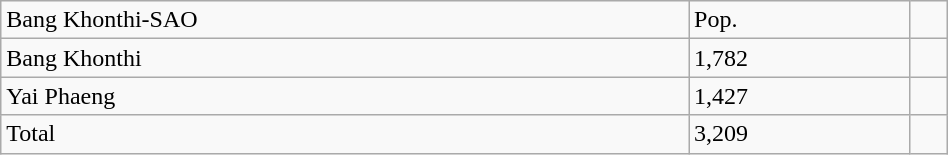<table class="wikitable" style="width:50%;">
<tr>
<td>Bang Khonthi-SAO</td>
<td>Pop.</td>
<td></td>
</tr>
<tr>
<td>Bang Khonthi</td>
<td>1,782</td>
<td></td>
</tr>
<tr>
<td>Yai Phaeng</td>
<td>1,427</td>
<td></td>
</tr>
<tr>
<td>Total</td>
<td>3,209</td>
<td></td>
</tr>
</table>
